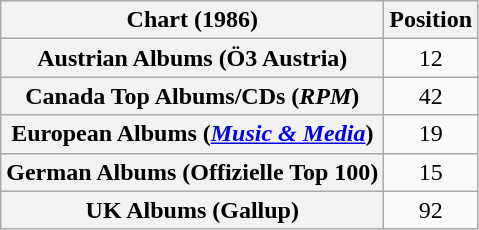<table class="wikitable sortable plainrowheaders" style="text-align:center">
<tr>
<th scope="col">Chart (1986)</th>
<th scope="col">Position</th>
</tr>
<tr>
<th scope="row">Austrian Albums (Ö3 Austria)</th>
<td>12</td>
</tr>
<tr>
<th scope="row">Canada Top Albums/CDs (<em>RPM</em>)</th>
<td>42</td>
</tr>
<tr>
<th scope="row">European Albums (<em><a href='#'>Music & Media</a></em>)</th>
<td>19</td>
</tr>
<tr>
<th scope="row">German Albums (Offizielle Top 100)</th>
<td>15</td>
</tr>
<tr>
<th scope="row">UK Albums (Gallup)</th>
<td>92</td>
</tr>
</table>
